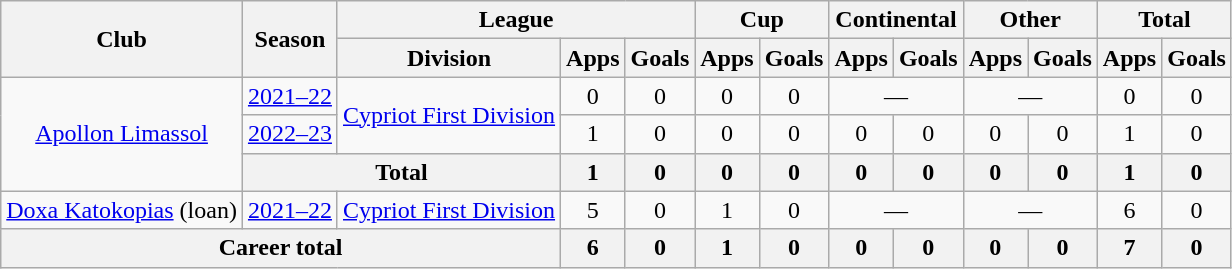<table class="wikitable" style="text-align: center">
<tr>
<th rowspan="2">Club</th>
<th rowspan="2">Season</th>
<th colspan="3">League</th>
<th colspan="2">Cup</th>
<th colspan="2">Continental</th>
<th colspan="2">Other</th>
<th colspan="2">Total</th>
</tr>
<tr>
<th>Division</th>
<th>Apps</th>
<th>Goals</th>
<th>Apps</th>
<th>Goals</th>
<th>Apps</th>
<th>Goals</th>
<th>Apps</th>
<th>Goals</th>
<th>Apps</th>
<th>Goals</th>
</tr>
<tr>
<td rowspan="3" valign="center"><a href='#'>Apollon Limassol</a></td>
<td><a href='#'>2021–22</a></td>
<td rowspan="2" valign="center"><a href='#'>Cypriot First Division</a></td>
<td>0</td>
<td>0</td>
<td>0</td>
<td>0</td>
<td colspan="2">—</td>
<td colspan="2">—</td>
<td>0</td>
<td>0</td>
</tr>
<tr>
<td><a href='#'>2022–23</a></td>
<td>1</td>
<td>0</td>
<td>0</td>
<td>0</td>
<td 0>0</td>
<td 0>0</td>
<td>0</td>
<td>0</td>
<td>1</td>
<td>0</td>
</tr>
<tr>
<th colspan="2">Total</th>
<th>1</th>
<th>0</th>
<th>0</th>
<th>0</th>
<th>0</th>
<th>0</th>
<th>0</th>
<th>0</th>
<th>1</th>
<th>0</th>
</tr>
<tr>
<td rowspan="1" valign="center"><a href='#'>Doxa Katokopias</a> (loan)</td>
<td><a href='#'>2021–22</a></td>
<td rowspan="1" valign="center"><a href='#'>Cypriot First Division</a></td>
<td>5</td>
<td>0</td>
<td>1</td>
<td>0</td>
<td colspan="2">—</td>
<td colspan="2">—</td>
<td>6</td>
<td>0</td>
</tr>
<tr>
<th colspan="3">Career total</th>
<th>6</th>
<th>0</th>
<th>1</th>
<th>0</th>
<th>0</th>
<th>0</th>
<th>0</th>
<th>0</th>
<th>7</th>
<th>0</th>
</tr>
</table>
